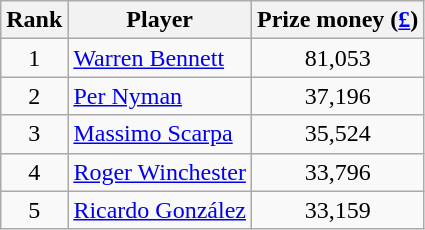<table class="wikitable">
<tr>
<th>Rank</th>
<th>Player</th>
<th>Prize money (<a href='#'>£</a>)</th>
</tr>
<tr>
<td align=center>1</td>
<td> <a href='#'>Warren Bennett</a></td>
<td align=center>81,053</td>
</tr>
<tr>
<td align=center>2</td>
<td> <a href='#'>Per Nyman</a></td>
<td align=center>37,196</td>
</tr>
<tr>
<td align=center>3</td>
<td> <a href='#'>Massimo Scarpa</a></td>
<td align=center>35,524</td>
</tr>
<tr>
<td align=center>4</td>
<td> <a href='#'>Roger Winchester</a></td>
<td align=center>33,796</td>
</tr>
<tr>
<td align=center>5</td>
<td> <a href='#'>Ricardo González</a></td>
<td align=center>33,159</td>
</tr>
</table>
